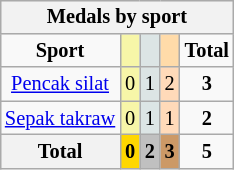<table class=wikitable style="font-size:85%; float:right;text-align:center">
<tr bgcolor=EFEFEF>
<th colspan=7>Medals by sport</th>
</tr>
<tr>
<td><strong>Sport</strong></td>
<td bgcolor=F7F6A8></td>
<td bgcolor=DCE5E5></td>
<td bgcolor=FFDBA9></td>
<td><strong>Total</strong></td>
</tr>
<tr>
<td><a href='#'>Pencak silat</a></td>
<td bgcolor=F7F6A8>0</td>
<td bgcolor=DCE5E5>1</td>
<td bgcolor=FFDAB9>2</td>
<td><strong>3</strong></td>
</tr>
<tr>
<td><a href='#'>Sepak takraw</a></td>
<td bgcolor=F7F6A8>0</td>
<td bgcolor=DCE5E5>1</td>
<td bgcolor=FFDAB9>1</td>
<td><strong>2</strong></td>
</tr>
<tr>
<th>Total</th>
<td style="background:gold;"><strong>0</strong></td>
<td style="background:silver;"><strong>2</strong></td>
<td style="background:#c96;"><strong>3</strong></td>
<td><strong>5</strong></td>
</tr>
</table>
